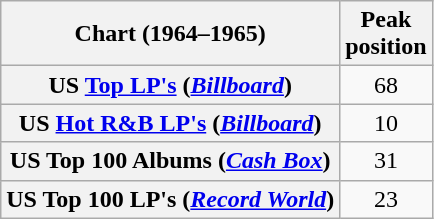<table class="wikitable sortable plainrowheaders" style="text-align:center">
<tr>
<th scope="col">Chart (1964–1965)</th>
<th scope="col">Peak<br>position</th>
</tr>
<tr>
<th scope="row">US <a href='#'>Top LP's</a> (<em><a href='#'>Billboard</a></em>)</th>
<td>68</td>
</tr>
<tr>
<th scope="row">US <a href='#'>Hot R&B LP's</a> (<em><a href='#'>Billboard</a></em>)</th>
<td>10</td>
</tr>
<tr>
<th scope="row">US Top 100 Albums (<em><a href='#'>Cash Box</a></em>)</th>
<td>31</td>
</tr>
<tr>
<th scope="row">US Top 100 LP's (<em><a href='#'>Record World</a></em>)</th>
<td>23</td>
</tr>
</table>
